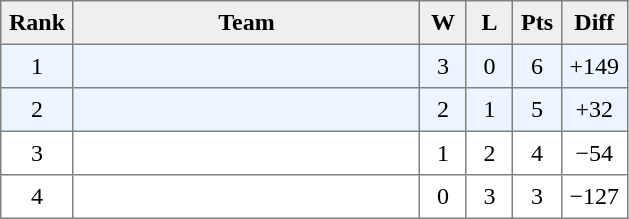<table style=border-collapse:collapse border=1 cellspacing=0 cellpadding=5>
<tr align=center bgcolor=#efefef>
<th width=20>Rank</th>
<th width=220>Team</th>
<th width=20>W</th>
<th width=20>L</th>
<th width=20>Pts</th>
<th width=20>Diff</th>
</tr>
<tr align=center bgcolor=#EBF5FF>
<td>1</td>
<td align=left></td>
<td>3</td>
<td>0</td>
<td>6</td>
<td>+149</td>
</tr>
<tr align=center bgcolor=#EBF5FF>
<td>2</td>
<td align=left></td>
<td>2</td>
<td>1</td>
<td>5</td>
<td>+32</td>
</tr>
<tr align=center>
<td>3</td>
<td align=left></td>
<td>1</td>
<td>2</td>
<td>4</td>
<td>−54</td>
</tr>
<tr align=center>
<td>4</td>
<td align=left></td>
<td>0</td>
<td>3</td>
<td>3</td>
<td>−127</td>
</tr>
</table>
